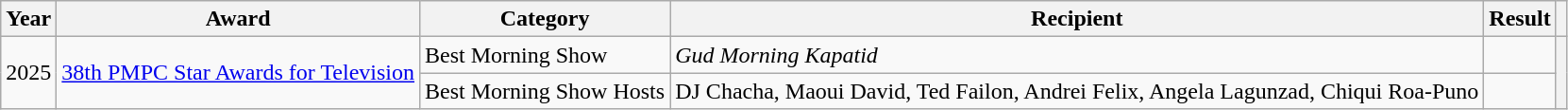<table class="wikitable">
<tr>
<th>Year</th>
<th>Award</th>
<th>Category</th>
<th>Recipient</th>
<th>Result</th>
<th></th>
</tr>
<tr>
<td rowspan=2>2025</td>
<td rowspan=2><a href='#'>38th PMPC Star Awards for Television</a></td>
<td>Best Morning Show</td>
<td><em>Gud Morning Kapatid</em></td>
<td></td>
<th rowspan=17></th>
</tr>
<tr>
<td>Best Morning Show Hosts</td>
<td>DJ Chacha, Maoui David, Ted Failon, Andrei Felix, Angela Lagunzad, Chiqui Roa-Puno</td>
<td></td>
</tr>
</table>
